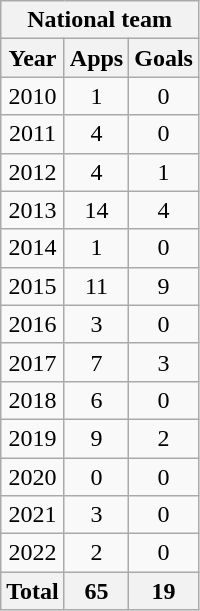<table class="wikitable" style="text-align:center">
<tr>
<th colspan=3>National team</th>
</tr>
<tr>
<th>Year</th>
<th>Apps</th>
<th>Goals</th>
</tr>
<tr>
<td>2010</td>
<td>1</td>
<td>0</td>
</tr>
<tr>
<td>2011</td>
<td>4</td>
<td>0</td>
</tr>
<tr>
<td>2012</td>
<td>4</td>
<td>1</td>
</tr>
<tr>
<td>2013</td>
<td>14</td>
<td>4</td>
</tr>
<tr>
<td>2014</td>
<td>1</td>
<td>0</td>
</tr>
<tr>
<td>2015</td>
<td>11</td>
<td>9</td>
</tr>
<tr>
<td>2016</td>
<td>3</td>
<td>0</td>
</tr>
<tr>
<td>2017</td>
<td>7</td>
<td>3</td>
</tr>
<tr>
<td>2018</td>
<td>6</td>
<td>0</td>
</tr>
<tr>
<td>2019</td>
<td>9</td>
<td>2</td>
</tr>
<tr>
<td>2020</td>
<td>0</td>
<td>0</td>
</tr>
<tr>
<td>2021</td>
<td>3</td>
<td>0</td>
</tr>
<tr>
<td>2022</td>
<td>2</td>
<td>0</td>
</tr>
<tr>
<th>Total</th>
<th>65</th>
<th>19</th>
</tr>
</table>
